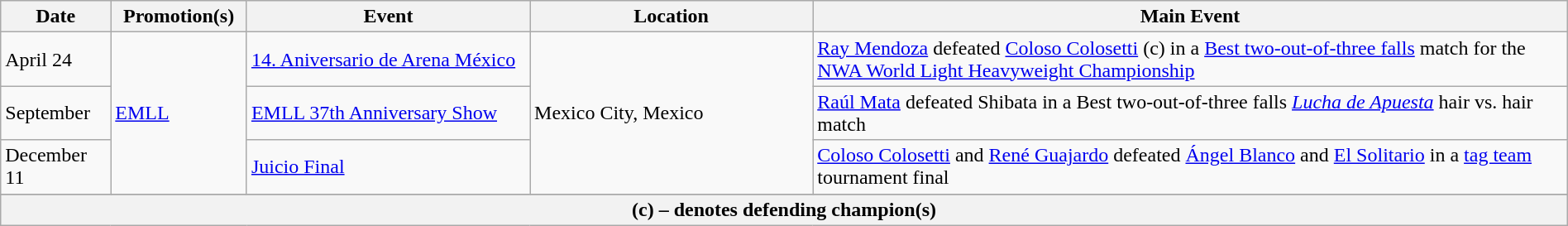<table class="wikitable" style="width:100%;">
<tr>
<th width="5%">Date</th>
<th width="5%">Promotion(s)</th>
<th style="width:15%;">Event</th>
<th style="width:15%;">Location</th>
<th style="width:40%;">Main Event</th>
</tr>
<tr>
<td>April 24</td>
<td rowspan="3"><a href='#'>EMLL</a></td>
<td><a href='#'>14. Aniversario de Arena México</a></td>
<td rowspan="3">Mexico City, Mexico</td>
<td><a href='#'>Ray Mendoza</a> defeated <a href='#'>Coloso Colosetti</a> (c) in a <a href='#'>Best two-out-of-three falls</a> match for the <a href='#'>NWA World Light Heavyweight Championship</a></td>
</tr>
<tr>
<td>September</td>
<td><a href='#'>EMLL 37th Anniversary Show</a></td>
<td><a href='#'>Raúl Mata</a> defeated Shibata in a Best two-out-of-three falls <em><a href='#'>Lucha de Apuesta</a></em> hair vs. hair match</td>
</tr>
<tr>
<td>December 11</td>
<td><a href='#'>Juicio Final</a></td>
<td><a href='#'>Coloso Colosetti</a> and <a href='#'>René Guajardo</a> defeated <a href='#'>Ángel Blanco</a> and <a href='#'>El Solitario</a> in a <a href='#'>tag team</a> tournament final</td>
</tr>
<tr style="width:20%;" |Notes>
</tr>
<tr>
<th colspan="5">(c) – denotes defending champion(s)</th>
</tr>
</table>
